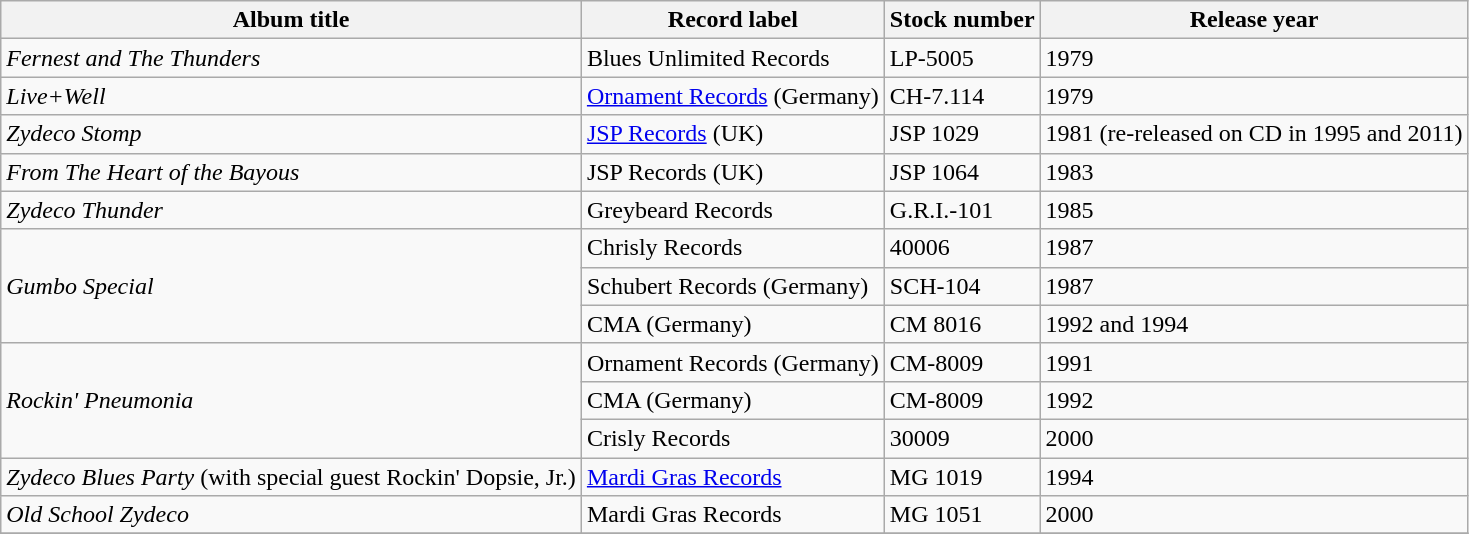<table class="wikitable sortable">
<tr>
<th scope="col">Album title</th>
<th scope="col">Record label</th>
<th scope="col">Stock number</th>
<th scope="col">Release year</th>
</tr>
<tr>
<td><em>Fernest and The Thunders</em></td>
<td>Blues Unlimited Records</td>
<td>LP-5005</td>
<td>1979</td>
</tr>
<tr>
<td><em>Live+Well</em></td>
<td><a href='#'>Ornament Records</a> (Germany)</td>
<td>CH-7.114</td>
<td>1979</td>
</tr>
<tr>
<td><em>Zydeco Stomp</em></td>
<td><a href='#'>JSP Records</a> (UK)</td>
<td>JSP 1029</td>
<td>1981 (re-released on CD in 1995 and 2011)</td>
</tr>
<tr>
<td><em>From The Heart of the Bayous</em></td>
<td>JSP Records (UK)</td>
<td>JSP 1064</td>
<td>1983</td>
</tr>
<tr>
<td><em>Zydeco Thunder</em></td>
<td>Greybeard Records</td>
<td>G.R.I.-101</td>
<td>1985</td>
</tr>
<tr>
<td rowspan="3"><em>Gumbo Special</em></td>
<td>Chrisly Records</td>
<td>40006</td>
<td>1987</td>
</tr>
<tr>
<td>Schubert Records (Germany)</td>
<td>SCH-104</td>
<td>1987</td>
</tr>
<tr>
<td>CMA (Germany)</td>
<td>CM 8016</td>
<td>1992 and 1994</td>
</tr>
<tr>
<td rowspan="3"><em>Rockin' Pneumonia</em></td>
<td>Ornament Records (Germany)</td>
<td>CM-8009</td>
<td>1991</td>
</tr>
<tr>
<td>CMA (Germany)</td>
<td>CM-8009</td>
<td>1992</td>
</tr>
<tr>
<td>Crisly Records</td>
<td>30009</td>
<td>2000</td>
</tr>
<tr>
<td><em>Zydeco Blues Party</em> (with special guest Rockin' Dopsie, Jr.)</td>
<td><a href='#'>Mardi Gras Records</a></td>
<td>MG 1019</td>
<td>1994</td>
</tr>
<tr>
<td><em>Old School Zydeco</em></td>
<td>Mardi Gras Records</td>
<td>MG 1051</td>
<td>2000</td>
</tr>
<tr>
</tr>
</table>
